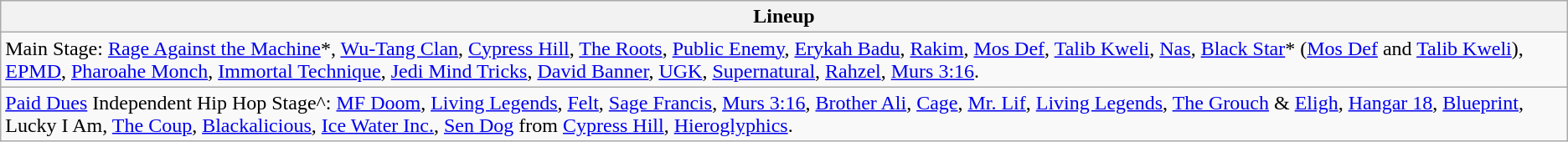<table class="wikitable">
<tr>
<th>Lineup</th>
</tr>
<tr>
<td>Main Stage: <a href='#'>Rage Against the Machine</a>*, <a href='#'>Wu-Tang Clan</a>, <a href='#'>Cypress Hill</a>, <a href='#'>The Roots</a>, <a href='#'>Public Enemy</a>, <a href='#'>Erykah Badu</a>, <a href='#'>Rakim</a>, <a href='#'>Mos Def</a>, <a href='#'>Talib Kweli</a>, <a href='#'>Nas</a>, <a href='#'>Black Star</a>* (<a href='#'>Mos Def</a> and <a href='#'>Talib Kweli</a>), <a href='#'>EPMD</a>, <a href='#'>Pharoahe Monch</a>, <a href='#'>Immortal Technique</a>, <a href='#'>Jedi Mind Tricks</a>, <a href='#'>David Banner</a>, <a href='#'>UGK</a>, <a href='#'>Supernatural</a>, <a href='#'>Rahzel</a>, <a href='#'>Murs 3:16</a>.</td>
</tr>
<tr>
<td><a href='#'>Paid Dues</a> Independent Hip Hop Stage^: <a href='#'>MF Doom</a>, <a href='#'>Living Legends</a>, <a href='#'>Felt</a>, <a href='#'>Sage Francis</a>, <a href='#'>Murs 3:16</a>, <a href='#'>Brother Ali</a>, <a href='#'>Cage</a>, <a href='#'>Mr. Lif</a>, <a href='#'>Living Legends</a>, <a href='#'>The Grouch</a>  & <a href='#'>Eligh</a>, <a href='#'>Hangar 18</a>, <a href='#'>Blueprint</a>, Lucky I Am, <a href='#'>The Coup</a>, <a href='#'>Blackalicious</a>, <a href='#'>Ice Water Inc.</a>, <a href='#'>Sen Dog</a> from <a href='#'>Cypress Hill</a>, <a href='#'>Hieroglyphics</a>.</td>
</tr>
</table>
